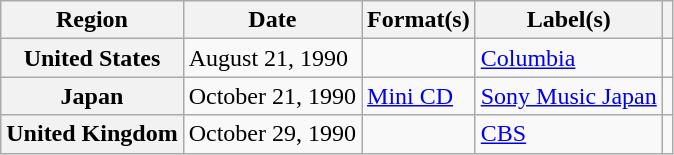<table class="wikitable plainrowheaders">
<tr>
<th scope="col">Region</th>
<th scope="col">Date</th>
<th scope="col">Format(s)</th>
<th scope="col">Label(s)</th>
<th scope="col"></th>
</tr>
<tr>
<th scope="row">United States</th>
<td>August 21, 1990</td>
<td></td>
<td><a href='#'>Columbia</a></td>
<td></td>
</tr>
<tr>
<th scope="row">Japan</th>
<td>October 21, 1990</td>
<td><a href='#'>Mini CD</a></td>
<td><a href='#'>Sony Music Japan</a></td>
<td></td>
</tr>
<tr>
<th scope="row">United Kingdom</th>
<td>October 29, 1990</td>
<td></td>
<td><a href='#'>CBS</a></td>
<td></td>
</tr>
</table>
